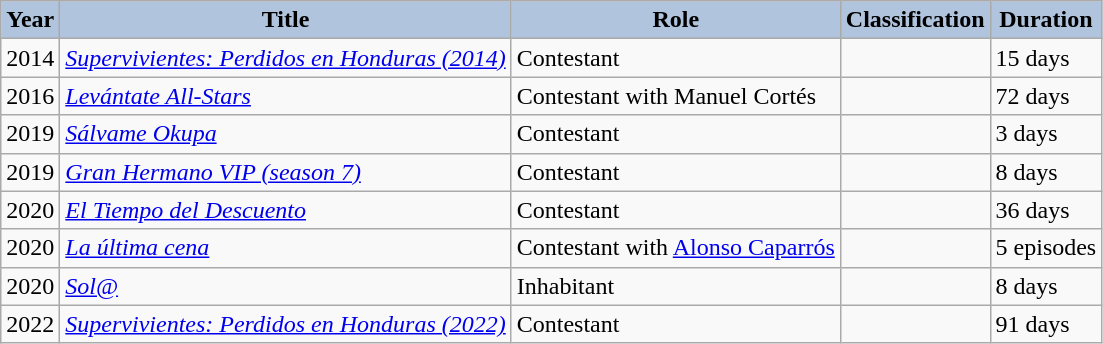<table class="wikitable">
<tr>
<th style="background: #B0C4DE;">Year</th>
<th style="background: #B0C4DE;">Title</th>
<th style="background: #B0C4DE;">Role</th>
<th style="background: #B0C4DE;">Classification</th>
<th style="background: #B0C4DE;">Duration</th>
</tr>
<tr>
<td>2014</td>
<td><em><a href='#'>Supervivientes: Perdidos en Honduras (2014)</a></em></td>
<td>Contestant</td>
<td></td>
<td>15 days</td>
</tr>
<tr>
<td>2016</td>
<td><em><a href='#'>Levántate All-Stars</a></em></td>
<td>Contestant with Manuel Cortés</td>
<td></td>
<td>72 days</td>
</tr>
<tr>
<td>2019</td>
<td><em><a href='#'>Sálvame Okupa</a></em></td>
<td>Contestant</td>
<td></td>
<td>3 days</td>
</tr>
<tr>
<td>2019</td>
<td><em><a href='#'>Gran Hermano VIP (season 7)</a></em></td>
<td>Contestant</td>
<td></td>
<td>8 days</td>
</tr>
<tr>
<td>2020</td>
<td><em><a href='#'>El Tiempo del Descuento</a></em></td>
<td>Contestant</td>
<td></td>
<td>36 days</td>
</tr>
<tr>
<td>2020</td>
<td><em><a href='#'>La última cena</a></em></td>
<td>Contestant with <a href='#'>Alonso Caparrós</a></td>
<td></td>
<td>5 episodes</td>
</tr>
<tr>
<td>2020</td>
<td><em><a href='#'>Sol@</a></em></td>
<td>Inhabitant</td>
<td></td>
<td>8 days</td>
</tr>
<tr>
<td>2022</td>
<td><em><a href='#'>Supervivientes: Perdidos en Honduras (2022)</a></em></td>
<td>Contestant</td>
<td></td>
<td>91 days</td>
</tr>
</table>
